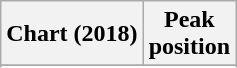<table class="wikitable plainrowheaders sortable" style="text-align:center;">
<tr>
<th>Chart (2018)</th>
<th>Peak<br>position</th>
</tr>
<tr>
</tr>
<tr>
</tr>
<tr>
</tr>
</table>
